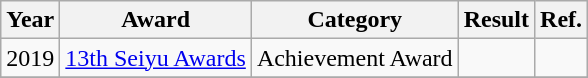<table class="wikitable">
<tr>
<th>Year</th>
<th>Award</th>
<th>Category</th>
<th>Result</th>
<th>Ref.</th>
</tr>
<tr>
<td>2019</td>
<td><a href='#'>13th Seiyu Awards</a></td>
<td>Achievement Award</td>
<td></td>
<td></td>
</tr>
<tr>
</tr>
</table>
